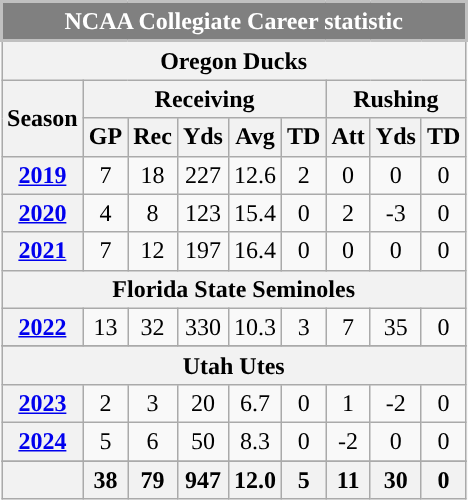<table class=wikitable style="text-align:center;">
<tr>
<th colspan="10" style="background:gray; border:2px solid silver; color:white;">NCAA Collegiate Career statistic</th>
</tr>
<tr>
<th colspan="10">Oregon Ducks</th>
</tr>
<tr>
<th rowspan="2">Season</th>
<th colspan="5">Receiving</th>
<th colspan="3">Rushing</th>
</tr>
<tr>
<th>GP</th>
<th>Rec</th>
<th>Yds</th>
<th>Avg</th>
<th>TD</th>
<th>Att</th>
<th>Yds</th>
<th>TD</th>
</tr>
<tr>
<th><a href='#'>2019</a></th>
<td>7</td>
<td>18</td>
<td>227</td>
<td>12.6</td>
<td>2</td>
<td>0</td>
<td>0</td>
<td>0</td>
</tr>
<tr>
<th><a href='#'>2020</a></th>
<td>4</td>
<td>8</td>
<td>123</td>
<td>15.4</td>
<td>0</td>
<td>2</td>
<td>-3</td>
<td>0</td>
</tr>
<tr>
<th><a href='#'>2021</a></th>
<td>7</td>
<td>12</td>
<td>197</td>
<td>16.4</td>
<td>0</td>
<td>0</td>
<td>0</td>
<td>0</td>
</tr>
<tr>
<th colspan="10">Florida State Seminoles</th>
</tr>
<tr>
<th><a href='#'>2022</a></th>
<td>13</td>
<td>32</td>
<td>330</td>
<td>10.3</td>
<td>3</td>
<td>7</td>
<td>35</td>
<td>0</td>
</tr>
<tr>
</tr>
<tr>
<th colspan="10">Utah Utes</th>
</tr>
<tr>
<th><a href='#'>2023</a></th>
<td>2</td>
<td>3</td>
<td>20</td>
<td>6.7</td>
<td>0</td>
<td 0>1</td>
<td>-2</td>
<td>0</td>
</tr>
<tr>
<th><a href='#'>2024</a></th>
<td>5</td>
<td>6</td>
<td>50</td>
<td>8.3</td>
<td>0</td>
<td 1>-2</td>
<td>0</td>
<td>0</td>
</tr>
<tr>
</tr>
<tr>
<th></th>
<th>38</th>
<th>79</th>
<th>947</th>
<th>12.0</th>
<th>5</th>
<th>11</th>
<th>30</th>
<th>0</th>
</tr>
</table>
